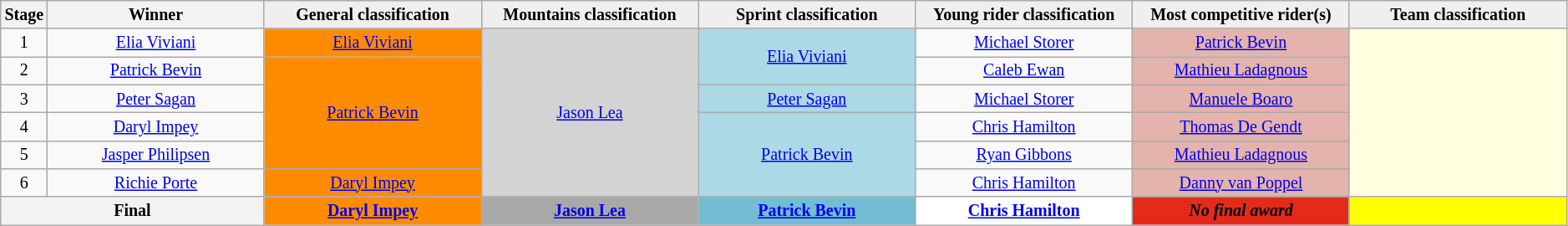<table class="wikitable" style="text-align: center; font-size:smaller;">
<tr style="background:#efefef;">
<th style="width:2%;">Stage</th>
<th style="width:14%;">Winner</th>
<th style="background:#efefef; width:14%;">General classification<br></th>
<th style="background:#efefef; width:14%;">Mountains classification<br></th>
<th style="background:#efefef; width:14%;">Sprint classification<br></th>
<th style="background:#efefef; width:14%;">Young rider classification<br></th>
<th style="background:#efefef; width:14%;">Most competitive rider(s)<br></th>
<th style="background:#efefef; width:14%;">Team classification</th>
</tr>
<tr>
<td>1</td>
<td><a href='#'>Elia Viviani</a></td>
<td style="background:#FF8C00;"><a href='#'>Elia Viviani</a></td>
<td rowspan=6 style="background:#D3D3D3;"><a href='#'>Jason Lea</a></td>
<td rowspan=2 style="background:#ADD8E6;"><a href='#'>Elia Viviani</a></td>
<td style="background:offwhite;"><a href='#'>Michael Storer</a></td>
<td style="background:#E4B3AB;"><a href='#'>Patrick Bevin</a></td>
<td rowspan=6 style="background:lightyellow;"></td>
</tr>
<tr>
<td>2</td>
<td><a href='#'>Patrick Bevin</a></td>
<td rowspan=4 style="background:#FF8C00;"><a href='#'>Patrick Bevin</a></td>
<td style="background:offwhite;"><a href='#'>Caleb Ewan</a></td>
<td style="background:#E4B3AB;"><a href='#'>Mathieu Ladagnous</a></td>
</tr>
<tr>
<td>3</td>
<td><a href='#'>Peter Sagan</a></td>
<td style="background:#ADD8E6;"><a href='#'>Peter Sagan</a></td>
<td style="background:offwhite;"><a href='#'>Michael Storer</a></td>
<td style="background:#E4B3AB;"><a href='#'>Manuele Boaro</a></td>
</tr>
<tr>
<td>4</td>
<td><a href='#'>Daryl Impey</a></td>
<td rowspan=3 style="background:#ADD8E6;"><a href='#'>Patrick Bevin</a></td>
<td style="background:offwhite;"><a href='#'>Chris Hamilton</a></td>
<td style="background:#E4B3AB;"><a href='#'>Thomas De Gendt</a></td>
</tr>
<tr>
<td>5</td>
<td><a href='#'>Jasper Philipsen</a></td>
<td style="background:offwhite;"><a href='#'>Ryan Gibbons</a></td>
<td style="background:#E4B3AB;"><a href='#'>Mathieu Ladagnous</a></td>
</tr>
<tr>
<td>6</td>
<td><a href='#'>Richie Porte</a></td>
<td style="background:#FF8C00;"><a href='#'>Daryl Impey</a></td>
<td style="background:offwhite;"><a href='#'>Chris Hamilton</a></td>
<td style="background:#E4B3AB;"><a href='#'>Danny van Poppel</a></td>
</tr>
<tr>
<th scope=row colspan=2>Final</th>
<th style="background:#FF8C00;"><a href='#'>Daryl Impey</a></th>
<th style="background:#a8a8a8;"><a href='#'>Jason Lea</a></th>
<th style="background:#72bcd4;"><a href='#'>Patrick Bevin</a></th>
<th style="background:white;"><a href='#'>Chris Hamilton</a></th>
<th style="background:#E42A19;"><em>No final award</em></th>
<th style="background:yellow;"></th>
</tr>
</table>
